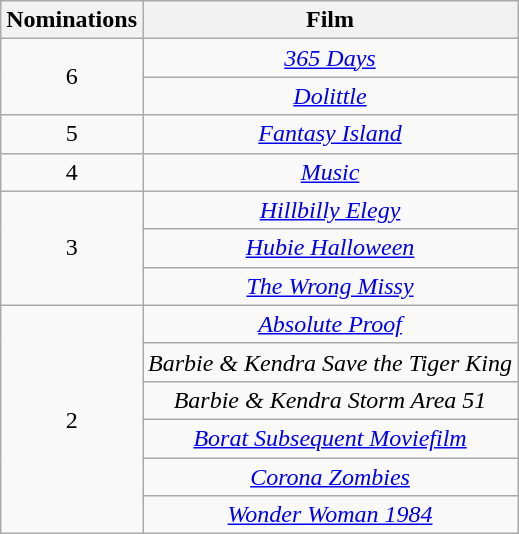<table class="wikitable sortable" style="text-align:center;">
<tr>
<th scope="col" width="55">Nominations</th>
<th scope="col" align="center">Film</th>
</tr>
<tr>
<td rowspan="2">6</td>
<td><em><a href='#'>365 Days</a></em></td>
</tr>
<tr>
<td><em><a href='#'>Dolittle</a></em></td>
</tr>
<tr>
<td>5</td>
<td><em><a href='#'>Fantasy Island</a></em></td>
</tr>
<tr>
<td>4</td>
<td><em><a href='#'>Music</a></em></td>
</tr>
<tr>
<td rowspan="3">3</td>
<td><em><a href='#'>Hillbilly Elegy</a></em></td>
</tr>
<tr>
<td><em><a href='#'>Hubie Halloween</a></em></td>
</tr>
<tr>
<td><em><a href='#'>The Wrong Missy</a></em></td>
</tr>
<tr>
<td rowspan="6">2</td>
<td><em><a href='#'>Absolute Proof</a></em></td>
</tr>
<tr>
<td><em>Barbie & Kendra Save the Tiger King</em></td>
</tr>
<tr>
<td><em>Barbie & Kendra Storm Area 51</em></td>
</tr>
<tr>
<td><em><a href='#'>Borat Subsequent Moviefilm</a></em></td>
</tr>
<tr>
<td><em><a href='#'>Corona Zombies</a></em></td>
</tr>
<tr>
<td><em><a href='#'>Wonder Woman 1984</a></em></td>
</tr>
</table>
